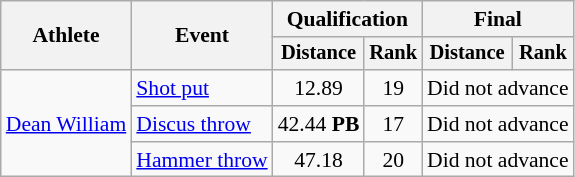<table class="wikitable" style="font-size:90%">
<tr>
<th rowspan=2>Athlete</th>
<th rowspan=2>Event</th>
<th colspan=2>Qualification</th>
<th colspan=2>Final</th>
</tr>
<tr style="font-size:95%">
<th>Distance</th>
<th>Rank</th>
<th>Distance</th>
<th>Rank</th>
</tr>
<tr align=center>
<td align=left rowspan=3><a href='#'>Dean William</a></td>
<td align=left><a href='#'>Shot put</a></td>
<td>12.89</td>
<td>19</td>
<td colspan=2>Did not advance</td>
</tr>
<tr align=center>
<td style="text-align:left;"><a href='#'>Discus throw</a></td>
<td>42.44 <strong>PB</strong></td>
<td>17</td>
<td colspan=2>Did not advance</td>
</tr>
<tr align=center>
<td style="text-align:left;"><a href='#'>Hammer throw</a></td>
<td>47.18</td>
<td>20</td>
<td colspan=2>Did not advance</td>
</tr>
</table>
